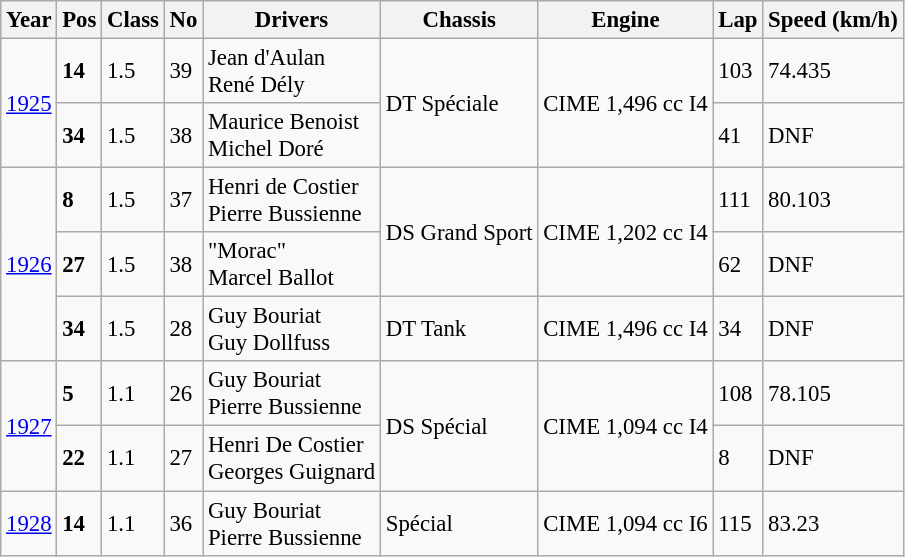<table class="wikitable" style="font-size: 95%;">
<tr>
<th>Year</th>
<th>Pos</th>
<th>Class</th>
<th>No</th>
<th>Drivers</th>
<th>Chassis</th>
<th>Engine</th>
<th>Lap</th>
<th>Speed (km/h)</th>
</tr>
<tr>
<td rowspan="2"><a href='#'>1925</a></td>
<td><strong>14</strong></td>
<td>1.5</td>
<td>39</td>
<td>Jean d'Aulan<br>René Dély</td>
<td rowspan="2">DT Spéciale</td>
<td rowspan="2">CIME 1,496 cc I4</td>
<td>103</td>
<td>74.435</td>
</tr>
<tr>
<td><strong>34</strong></td>
<td>1.5</td>
<td>38</td>
<td>Maurice Benoist<br>Michel Doré</td>
<td>41</td>
<td>DNF</td>
</tr>
<tr>
<td rowspan="3"><a href='#'>1926</a></td>
<td><strong>8</strong></td>
<td>1.5</td>
<td>37</td>
<td>Henri de Costier<br>Pierre Bussienne</td>
<td rowspan="2">DS Grand Sport</td>
<td rowspan="2">CIME 1,202 cc I4</td>
<td>111</td>
<td>80.103</td>
</tr>
<tr>
<td><strong>27</strong></td>
<td>1.5</td>
<td>38</td>
<td>"Morac"<br>Marcel Ballot</td>
<td>62</td>
<td>DNF</td>
</tr>
<tr>
<td><strong>34</strong></td>
<td>1.5</td>
<td>28</td>
<td>Guy Bouriat<br>Guy Dollfuss</td>
<td>DT Tank</td>
<td>CIME 1,496 cc I4</td>
<td>34</td>
<td>DNF</td>
</tr>
<tr>
<td rowspan="2"><a href='#'>1927</a></td>
<td><strong>5</strong></td>
<td>1.1</td>
<td>26</td>
<td>Guy Bouriat<br>Pierre Bussienne</td>
<td rowspan=2>DS Spécial</td>
<td rowspan=2>CIME 1,094 cc I4</td>
<td>108</td>
<td>78.105</td>
</tr>
<tr>
<td><strong>22</strong></td>
<td>1.1</td>
<td>27</td>
<td>Henri De Costier<br>Georges Guignard</td>
<td>8</td>
<td>DNF</td>
</tr>
<tr>
<td><a href='#'>1928</a></td>
<td><strong>14</strong></td>
<td>1.1</td>
<td>36</td>
<td>Guy Bouriat<br>Pierre Bussienne</td>
<td>Spécial</td>
<td>CIME 1,094 cc I6</td>
<td>115</td>
<td>83.23</td>
</tr>
</table>
